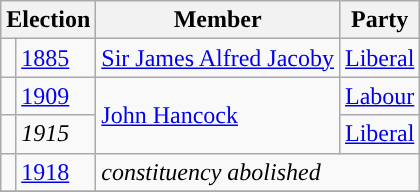<table class="wikitable">
<tr>
<th colspan="2">Election</th>
<th>Member</th>
<th>Party</th>
</tr>
<tr>
<td style="color:inherit;background-color: "></td>
<td><a href='#'>1885</a></td>
<td><a href='#'>Sir James Alfred Jacoby</a></td>
<td><a href='#'>Liberal</a></td>
</tr>
<tr>
<td style="color:inherit;background-color: "></td>
<td><a href='#'>1909</a> </td>
<td rowspan="2"><a href='#'>John Hancock</a></td>
<td><a href='#'>Labour</a></td>
</tr>
<tr>
<td style="color:inherit;background-color: "></td>
<td><em>1915</em> </td>
<td><a href='#'>Liberal</a></td>
</tr>
<tr>
<td></td>
<td><a href='#'>1918</a></td>
<td colspan="2"><em>constituency abolished</em></td>
</tr>
<tr>
</tr>
</table>
